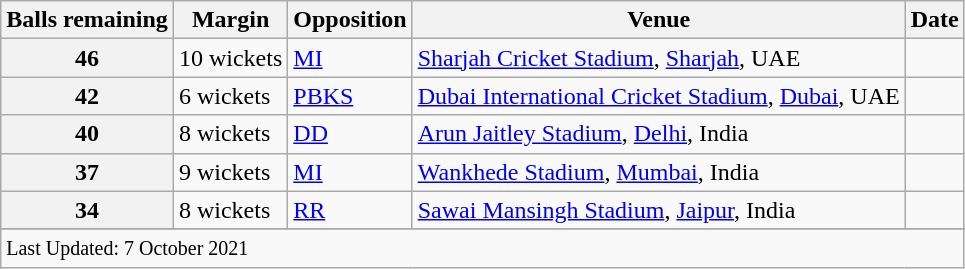<table class="wikitable">
<tr>
<th>Balls remaining</th>
<th>Margin</th>
<th>Opposition</th>
<th>Venue</th>
<th>Date</th>
</tr>
<tr>
<th>46</th>
<td>10 wickets</td>
<td><a href='#'>MI</a></td>
<td><a href='#'>Sharjah Cricket Stadium</a>, <a href='#'>Sharjah</a>, UAE</td>
<td></td>
</tr>
<tr>
<th>42</th>
<td>6 wickets</td>
<td><a href='#'>PBKS</a></td>
<td><a href='#'>Dubai International Cricket Stadium</a>, <a href='#'>Dubai</a>, UAE</td>
<td></td>
</tr>
<tr>
<th>40</th>
<td>8 wickets</td>
<td><a href='#'>DD</a></td>
<td><a href='#'>Arun Jaitley Stadium</a>, <a href='#'>Delhi</a>, India</td>
<td></td>
</tr>
<tr>
<th>37</th>
<td>9 wickets</td>
<td><a href='#'>MI</a></td>
<td><a href='#'>Wankhede Stadium</a>, <a href='#'>Mumbai</a>, India</td>
<td></td>
</tr>
<tr>
<th>34</th>
<td>8 wickets</td>
<td><a href='#'>RR</a></td>
<td><a href='#'>Sawai Mansingh Stadium</a>, <a href='#'>Jaipur</a>, India</td>
<td></td>
</tr>
<tr>
</tr>
<tr class=sortbottom>
<td colspan=5><small>Last Updated: 7 October 2021</small></td>
</tr>
</table>
